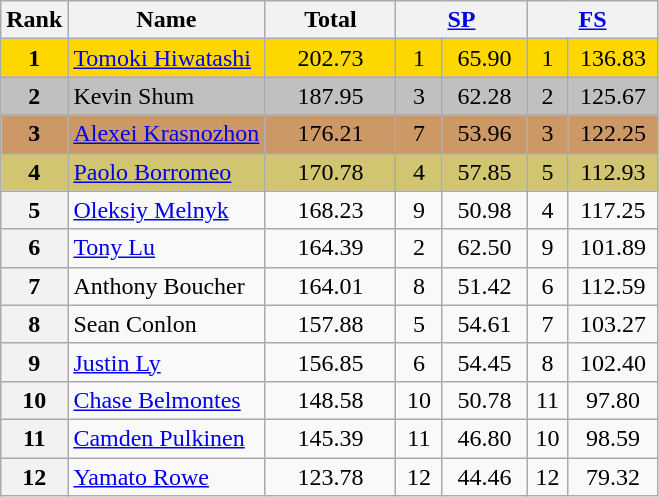<table class="wikitable sortable">
<tr>
<th>Rank</th>
<th>Name</th>
<th width="80px">Total</th>
<th colspan="2" width="80px"><a href='#'>SP</a></th>
<th colspan="2" width="80px"><a href='#'>FS</a></th>
</tr>
<tr bgcolor="gold">
<td align="center"><strong>1</strong></td>
<td><a href='#'>Tomoki Hiwatashi</a></td>
<td align="center">202.73</td>
<td align="center">1</td>
<td align="center">65.90</td>
<td align="center">1</td>
<td align="center">136.83</td>
</tr>
<tr bgcolor="silver">
<td align="center"><strong>2</strong></td>
<td>Kevin Shum</td>
<td align="center">187.95</td>
<td align="center">3</td>
<td align="center">62.28</td>
<td align="center">2</td>
<td align="center">125.67</td>
</tr>
<tr bgcolor="cc9966">
<td align="center"><strong>3</strong></td>
<td><a href='#'>Alexei Krasnozhon</a></td>
<td align="center">176.21</td>
<td align="center">7</td>
<td align="center">53.96</td>
<td align="center">3</td>
<td align="center">122.25</td>
</tr>
<tr bgcolor="#d1c571">
<td align="center"><strong>4</strong></td>
<td><a href='#'>Paolo Borromeo</a></td>
<td align="center">170.78</td>
<td align="center">4</td>
<td align="center">57.85</td>
<td align="center">5</td>
<td align="center">112.93</td>
</tr>
<tr>
<th>5</th>
<td><a href='#'>Oleksiy Melnyk</a></td>
<td align="center">168.23</td>
<td align="center">9</td>
<td align="center">50.98</td>
<td align="center">4</td>
<td align="center">117.25</td>
</tr>
<tr>
<th>6</th>
<td><a href='#'>Tony Lu</a></td>
<td align="center">164.39</td>
<td align="center">2</td>
<td align="center">62.50</td>
<td align="center">9</td>
<td align="center">101.89</td>
</tr>
<tr>
<th>7</th>
<td>Anthony Boucher</td>
<td align="center">164.01</td>
<td align="center">8</td>
<td align="center">51.42</td>
<td align="center">6</td>
<td align="center">112.59</td>
</tr>
<tr>
<th>8</th>
<td>Sean Conlon</td>
<td align="center">157.88</td>
<td align="center">5</td>
<td align="center">54.61</td>
<td align="center">7</td>
<td align="center">103.27</td>
</tr>
<tr>
<th>9</th>
<td><a href='#'>Justin Ly</a></td>
<td align="center">156.85</td>
<td align="center">6</td>
<td align="center">54.45</td>
<td align="center">8</td>
<td align="center">102.40</td>
</tr>
<tr>
<th>10</th>
<td><a href='#'>Chase Belmontes</a></td>
<td align="center">148.58</td>
<td align="center">10</td>
<td align="center">50.78</td>
<td align="center">11</td>
<td align="center">97.80</td>
</tr>
<tr>
<th>11</th>
<td><a href='#'>Camden Pulkinen</a></td>
<td align="center">145.39</td>
<td align="center">11</td>
<td align="center">46.80</td>
<td align="center">10</td>
<td align="center">98.59</td>
</tr>
<tr>
<th>12</th>
<td><a href='#'>Yamato Rowe</a></td>
<td align="center">123.78</td>
<td align="center">12</td>
<td align="center">44.46</td>
<td align="center">12</td>
<td align="center">79.32</td>
</tr>
</table>
